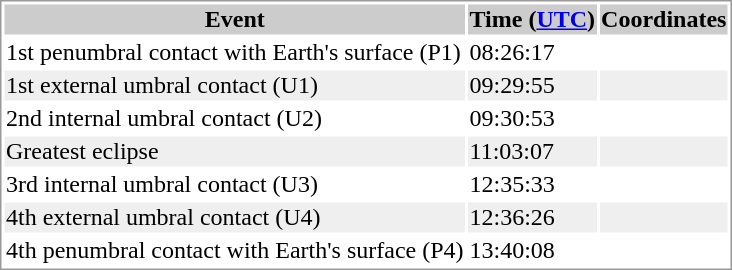<table border="0" style="border:1px solid #999; background:#fff;">
<tr style="text-align:center; background:#ccc;">
<th>Event</th>
<th>Time (<a href='#'>UTC</a>)</th>
<th>Coordinates</th>
</tr>
<tr>
<td>1st penumbral contact with Earth's surface (P1)</td>
<td>08:26:17</td>
</tr>
<tr style="background:#efefef;">
<td>1st external umbral contact (U1)</td>
<td>09:29:55</td>
<td></td>
</tr>
<tr>
<td>2nd internal umbral contact (U2)</td>
<td>09:30:53</td>
<td></td>
</tr>
<tr style="background:#efefef;">
<td>Greatest eclipse</td>
<td>11:03:07</td>
<td></td>
</tr>
<tr>
<td>3rd internal umbral contact (U3)</td>
<td>12:35:33</td>
<td></td>
</tr>
<tr style="background:#efefef;">
<td>4th external umbral contact (U4)</td>
<td>12:36:26</td>
<td></td>
</tr>
<tr>
<td>4th penumbral contact with Earth's surface (P4)</td>
<td>13:40:08</td>
</tr>
</table>
